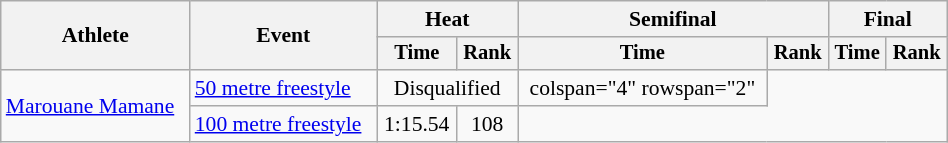<table class="wikitable" style="text-align:center; font-size:90%; width:50%;">
<tr>
<th rowspan="2">Athlete</th>
<th rowspan="2">Event</th>
<th colspan="2">Heat</th>
<th colspan="2">Semifinal</th>
<th colspan="2">Final</th>
</tr>
<tr style="font-size:95%">
<th>Time</th>
<th>Rank</th>
<th>Time</th>
<th>Rank</th>
<th>Time</th>
<th>Rank</th>
</tr>
<tr align=center>
<td align=left rowspan="2"><a href='#'>Marouane Mamane</a></td>
<td align=left><a href='#'>50 metre freestyle</a></td>
<td colspan="2">Disqualified</td>
<td>colspan="4" rowspan="2"</td>
</tr>
<tr align=center>
<td align=left><a href='#'>100 metre freestyle</a></td>
<td>1:15.54</td>
<td>108</td>
</tr>
</table>
